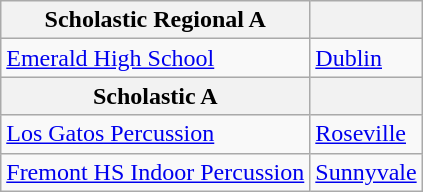<table class="wikitable">
<tr>
<th>Scholastic Regional A</th>
<th></th>
</tr>
<tr>
<td><a href='#'>Emerald High School</a></td>
<td><a href='#'>Dublin</a></td>
</tr>
<tr>
<th>Scholastic A</th>
<th></th>
</tr>
<tr>
<td><a href='#'>Los Gatos Percussion</a></td>
<td><a href='#'>Roseville</a></td>
</tr>
<tr>
<td><a href='#'>Fremont HS Indoor Percussion</a></td>
<td><a href='#'>Sunnyvale</a></td>
</tr>
</table>
